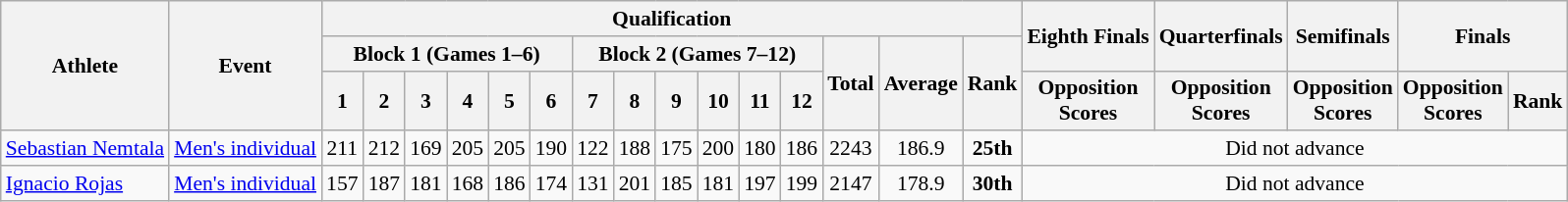<table class="wikitable" border="1" style="font-size:90%">
<tr>
<th rowspan=3>Athlete</th>
<th rowspan=3>Event</th>
<th colspan=15>Qualification</th>
<th rowspan=2>Eighth Finals</th>
<th rowspan=2>Quarterfinals</th>
<th rowspan=2>Semifinals</th>
<th rowspan=2 colspan=2>Finals</th>
</tr>
<tr>
<th colspan=6>Block 1 (Games 1–6)</th>
<th colspan=6>Block 2 (Games 7–12)</th>
<th rowspan=2>Total</th>
<th rowspan=2>Average</th>
<th rowspan=2>Rank</th>
</tr>
<tr>
<th>1</th>
<th>2</th>
<th>3</th>
<th>4</th>
<th>5</th>
<th>6</th>
<th>7</th>
<th>8</th>
<th>9</th>
<th>10</th>
<th>11</th>
<th>12</th>
<th>Opposition<br>Scores</th>
<th>Opposition<br>Scores</th>
<th>Opposition<br>Scores</th>
<th>Opposition<br>Scores</th>
<th>Rank</th>
</tr>
<tr>
<td><a href='#'>Sebastian Nemtala</a></td>
<td><a href='#'>Men's individual</a><br></td>
<td align=center>211</td>
<td align=center>212</td>
<td align=center>169</td>
<td align=center>205</td>
<td align=center>205</td>
<td align=center>190</td>
<td align=center>122</td>
<td align=center>188</td>
<td align=center>175</td>
<td align=center>200</td>
<td align=center>180</td>
<td align=center>186</td>
<td align=center>2243</td>
<td align=center>186.9</td>
<td align=center><strong>25th</strong></td>
<td align=center colspan=7>Did not advance</td>
</tr>
<tr>
<td><a href='#'>Ignacio Rojas</a></td>
<td><a href='#'>Men's individual</a></td>
<td align=center>157</td>
<td align=center>187</td>
<td align=center>181</td>
<td align=center>168</td>
<td align=center>186</td>
<td align=center>174</td>
<td align=center>131</td>
<td align=center>201</td>
<td align=center>185</td>
<td align=center>181</td>
<td align=center>197</td>
<td align=center>199</td>
<td align=center>2147</td>
<td align=center>178.9</td>
<td align=center><strong>30th</strong></td>
<td align=center colspan=7>Did not advance</td>
</tr>
</table>
